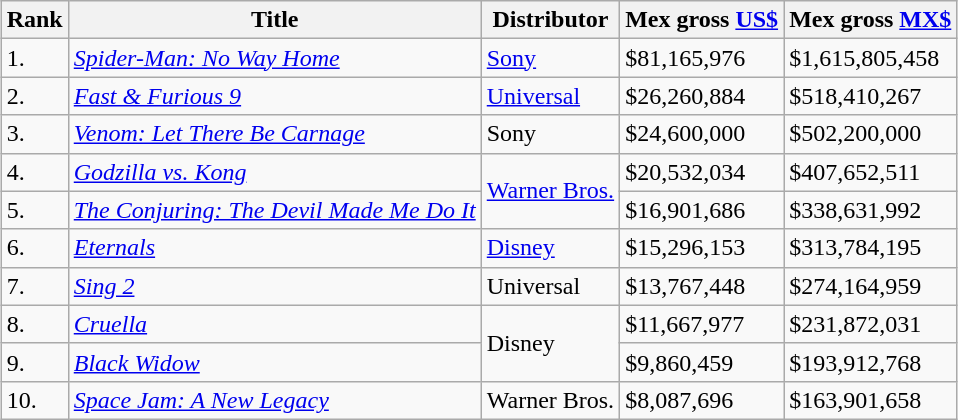<table class="wikitable sortable" style="margin:auto; margin:auto;">
<tr>
<th>Rank</th>
<th>Title</th>
<th>Distributor</th>
<th>Mex gross <a href='#'>US$</a></th>
<th>Mex gross <a href='#'>MX$</a></th>
</tr>
<tr>
<td>1.</td>
<td><em><a href='#'>Spider-Man: No Way Home</a></em></td>
<td><a href='#'>Sony</a></td>
<td>$81,165,976</td>
<td>$1,615,805,458</td>
</tr>
<tr>
<td>2.</td>
<td><em><a href='#'>Fast & Furious 9</a></em></td>
<td><a href='#'>Universal</a></td>
<td>$26,260,884</td>
<td>$518,410,267</td>
</tr>
<tr>
<td>3.</td>
<td><em><a href='#'>Venom: Let There Be Carnage</a></em></td>
<td>Sony</td>
<td>$24,600,000</td>
<td>$502,200,000</td>
</tr>
<tr>
<td>4.</td>
<td><em><a href='#'>Godzilla vs. Kong</a></em></td>
<td rowspan="2"><a href='#'>Warner Bros.</a></td>
<td>$20,532,034</td>
<td>$407,652,511</td>
</tr>
<tr>
<td>5.</td>
<td><em><a href='#'>The Conjuring: The Devil Made Me Do It</a></em></td>
<td>$16,901,686</td>
<td>$338,631,992</td>
</tr>
<tr>
<td>6.</td>
<td><em><a href='#'>Eternals</a></em></td>
<td><a href='#'>Disney</a></td>
<td>$15,296,153</td>
<td>$313,784,195</td>
</tr>
<tr>
<td>7.</td>
<td><em><a href='#'>Sing 2</a></em></td>
<td>Universal</td>
<td>$13,767,448</td>
<td>$274,164,959</td>
</tr>
<tr>
<td>8.</td>
<td><em><a href='#'>Cruella</a></em></td>
<td rowspan="2">Disney</td>
<td>$11,667,977</td>
<td>$231,872,031</td>
</tr>
<tr>
<td>9.</td>
<td><em><a href='#'>Black Widow</a></em></td>
<td>$9,860,459</td>
<td>$193,912,768</td>
</tr>
<tr>
<td>10.</td>
<td><em><a href='#'>Space Jam: A New Legacy</a></em></td>
<td>Warner Bros.</td>
<td>$8,087,696</td>
<td>$163,901,658</td>
</tr>
</table>
